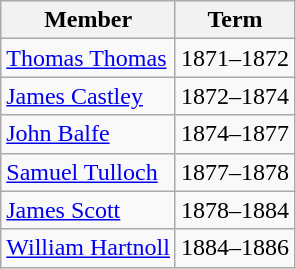<table class="wikitable">
<tr>
<th>Member</th>
<th>Term</th>
</tr>
<tr>
<td><a href='#'>Thomas Thomas</a></td>
<td>1871–1872</td>
</tr>
<tr>
<td><a href='#'>James Castley</a></td>
<td>1872–1874</td>
</tr>
<tr>
<td><a href='#'>John Balfe</a></td>
<td>1874–1877</td>
</tr>
<tr>
<td><a href='#'>Samuel Tulloch</a></td>
<td>1877–1878</td>
</tr>
<tr>
<td><a href='#'>James Scott</a></td>
<td>1878–1884</td>
</tr>
<tr>
<td><a href='#'>William Hartnoll</a></td>
<td>1884–1886</td>
</tr>
</table>
